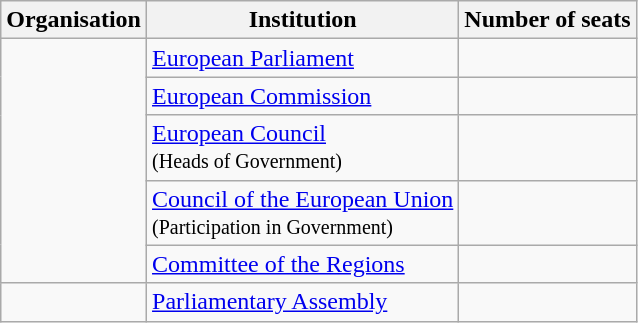<table class="wikitable">
<tr>
<th>Organisation</th>
<th>Institution</th>
<th>Number of seats</th>
</tr>
<tr>
<td rowspan=5></td>
<td><a href='#'>European Parliament</a></td>
<td></td>
</tr>
<tr>
<td><a href='#'>European Commission</a></td>
<td></td>
</tr>
<tr>
<td><a href='#'>European Council</a><br><small>(Heads of Government)</small></td>
<td></td>
</tr>
<tr>
<td><a href='#'>Council of the European Union</a><br><small>(Participation in Government)</small></td>
<td></td>
</tr>
<tr>
<td><a href='#'>Committee of the Regions</a></td>
<td></td>
</tr>
<tr>
<td></td>
<td><a href='#'>Parliamentary Assembly</a></td>
<td></td>
</tr>
</table>
